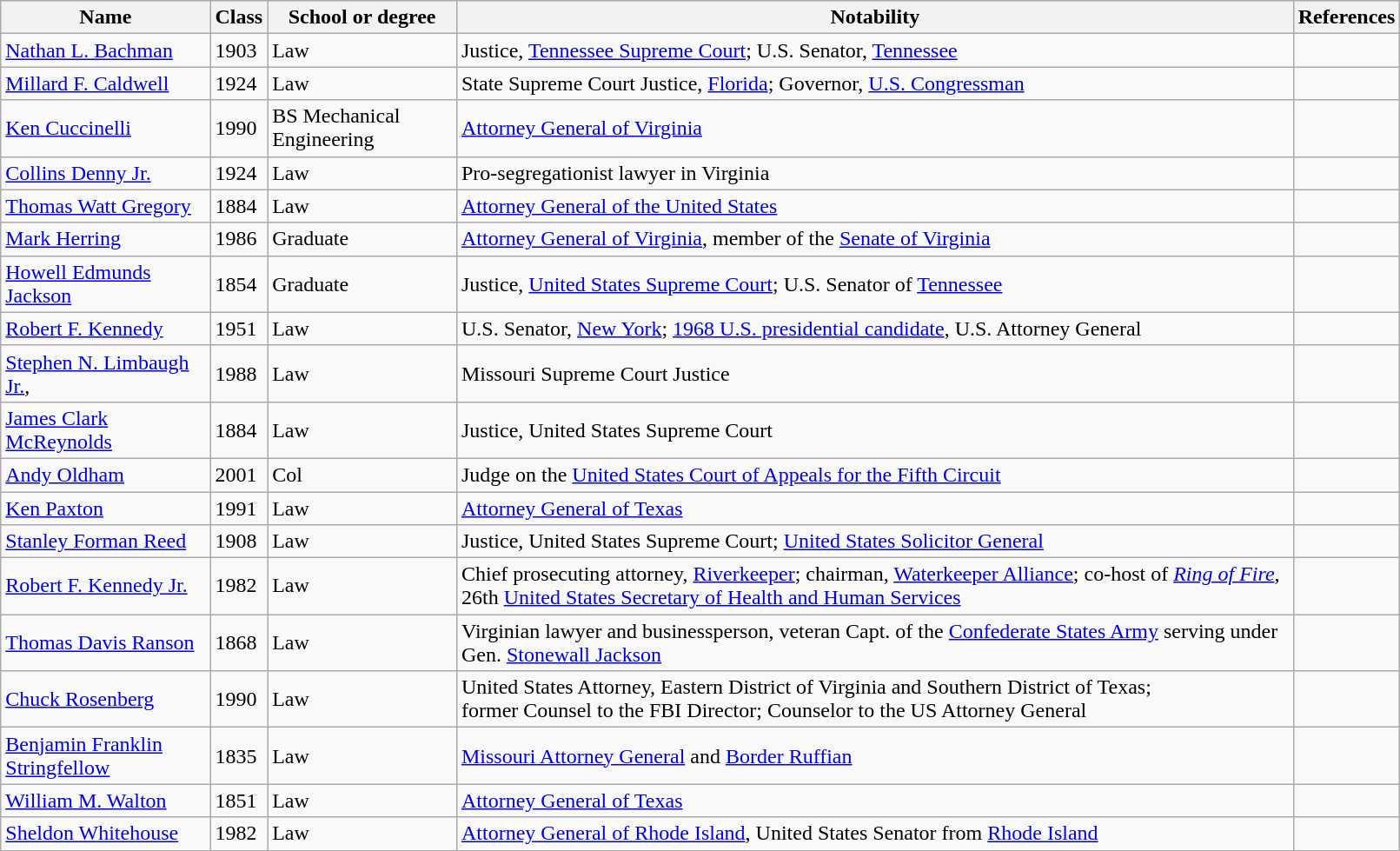<table class="wikitable sortable" style="width:85%;">
<tr>
<th>Name</th>
<th>Class</th>
<th>School or degree</th>
<th>Notability</th>
<th>References</th>
</tr>
<tr>
<td><a href='#'>Nathan L. Bachman</a></td>
<td>1903</td>
<td>Law</td>
<td>Justice, <a href='#'>Tennessee Supreme Court</a>; U.S. Senator, <a href='#'>Tennessee</a></td>
<td></td>
</tr>
<tr>
<td><a href='#'>Millard F. Caldwell</a></td>
<td>1924</td>
<td>Law</td>
<td>State Supreme Court Justice, <a href='#'>Florida</a>;  Governor, <a href='#'>U.S. Congressman</a></td>
<td></td>
</tr>
<tr>
<td><a href='#'>Ken Cuccinelli</a></td>
<td>1990</td>
<td>BS Mechanical Engineering</td>
<td><a href='#'>Attorney General of Virginia</a></td>
<td></td>
</tr>
<tr>
<td><a href='#'>Collins Denny Jr.</a></td>
<td>1924</td>
<td>Law</td>
<td>Pro-segregationist lawyer in Virginia</td>
<td></td>
</tr>
<tr>
<td><a href='#'>Thomas Watt Gregory</a></td>
<td>1884</td>
<td>Law</td>
<td><a href='#'>Attorney General of the United States</a></td>
<td></td>
</tr>
<tr>
<td><a href='#'>Mark Herring</a></td>
<td>1986</td>
<td>Graduate</td>
<td><a href='#'>Attorney General of Virginia</a>, member of the <a href='#'>Senate of Virginia</a></td>
<td></td>
</tr>
<tr>
<td><a href='#'>Howell Edmunds Jackson</a></td>
<td>1854</td>
<td>Graduate</td>
<td>Justice, <a href='#'>United States Supreme Court</a>; U.S. Senator of <a href='#'>Tennessee</a></td>
<td></td>
</tr>
<tr>
<td><a href='#'>Robert F. Kennedy</a></td>
<td>1951</td>
<td>Law</td>
<td>U.S. Senator, <a href='#'>New York</a>; <a href='#'>1968 U.S. presidential candidate</a>, U.S. Attorney General</td>
<td></td>
</tr>
<tr>
<td><a href='#'>Stephen N. Limbaugh Jr.</a>,</td>
<td>1988</td>
<td>Law</td>
<td>Missouri Supreme Court Justice</td>
<td></td>
</tr>
<tr>
<td><a href='#'>James Clark McReynolds</a></td>
<td>1884</td>
<td>Law</td>
<td>Justice, United States Supreme Court</td>
<td></td>
</tr>
<tr>
<td><a href='#'>Andy Oldham</a></td>
<td>2001</td>
<td>Col</td>
<td>Judge on the <a href='#'>United States Court of Appeals for the Fifth Circuit</a></td>
<td></td>
</tr>
<tr>
<td><a href='#'>Ken Paxton</a></td>
<td>1991</td>
<td>Law</td>
<td><a href='#'>Attorney General of Texas</a></td>
<td></td>
</tr>
<tr>
<td><a href='#'>Stanley Forman Reed</a></td>
<td>1908</td>
<td>Law</td>
<td>Justice, United States Supreme Court; <a href='#'>United States Solicitor General</a></td>
<td></td>
</tr>
<tr>
<td><a href='#'>Robert F. Kennedy Jr.</a></td>
<td>1982</td>
<td>Law</td>
<td>Chief prosecuting attorney, <a href='#'>Riverkeeper</a>; chairman, <a href='#'>Waterkeeper Alliance</a>; co-host of <em><a href='#'>Ring of Fire</a></em>, 26th <a href='#'>United States Secretary of Health and Human Services</a></td>
<td></td>
</tr>
<tr>
<td><a href='#'>Thomas Davis Ranson</a></td>
<td>1868</td>
<td>Law</td>
<td>Virginian lawyer and businessperson, veteran Capt. of the <a href='#'>Confederate States Army</a> serving under Gen. <a href='#'>Stonewall Jackson</a></td>
<td></td>
</tr>
<tr>
<td><a href='#'>Chuck Rosenberg</a></td>
<td>1990</td>
<td>Law</td>
<td>United States Attorney, Eastern District of Virginia and Southern District of Texas;<br>former Counsel to the FBI Director; Counselor to the US Attorney General</td>
<td></td>
</tr>
<tr>
<td><a href='#'>Benjamin Franklin Stringfellow</a></td>
<td>1835</td>
<td>Law</td>
<td><a href='#'>Missouri Attorney General</a> and <a href='#'>Border Ruffian</a></td>
<td></td>
</tr>
<tr>
<td><a href='#'>William M. Walton</a></td>
<td>1851</td>
<td>Law</td>
<td><a href='#'>Attorney General of Texas</a></td>
<td></td>
</tr>
<tr>
<td><a href='#'>Sheldon Whitehouse</a></td>
<td>1982</td>
<td>Law</td>
<td><a href='#'>Attorney General of Rhode Island</a>, United States Senator from <a href='#'>Rhode Island</a></td>
<td></td>
</tr>
</table>
